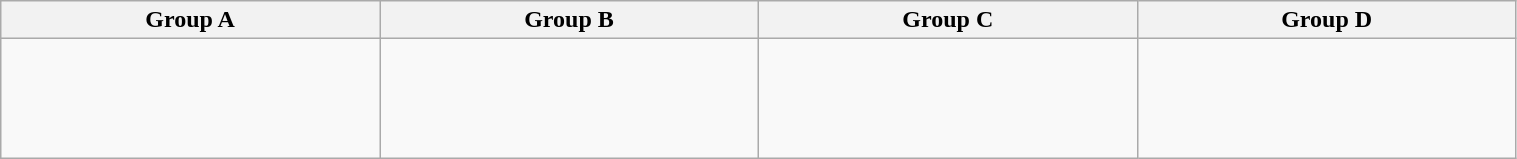<table class="wikitable" width=80%>
<tr>
<th width=25%>Group A</th>
<th width=25%>Group B</th>
<th width=25%>Group C</th>
<th width=25%>Group D</th>
</tr>
<tr>
<td><br><br>
<br>
<br>
</td>
<td><br><br>
<br>
<br> 
</td>
<td><br><br>
<br>
<br> 
</td>
<td><br><br>
<br>
<br>
</td>
</tr>
</table>
